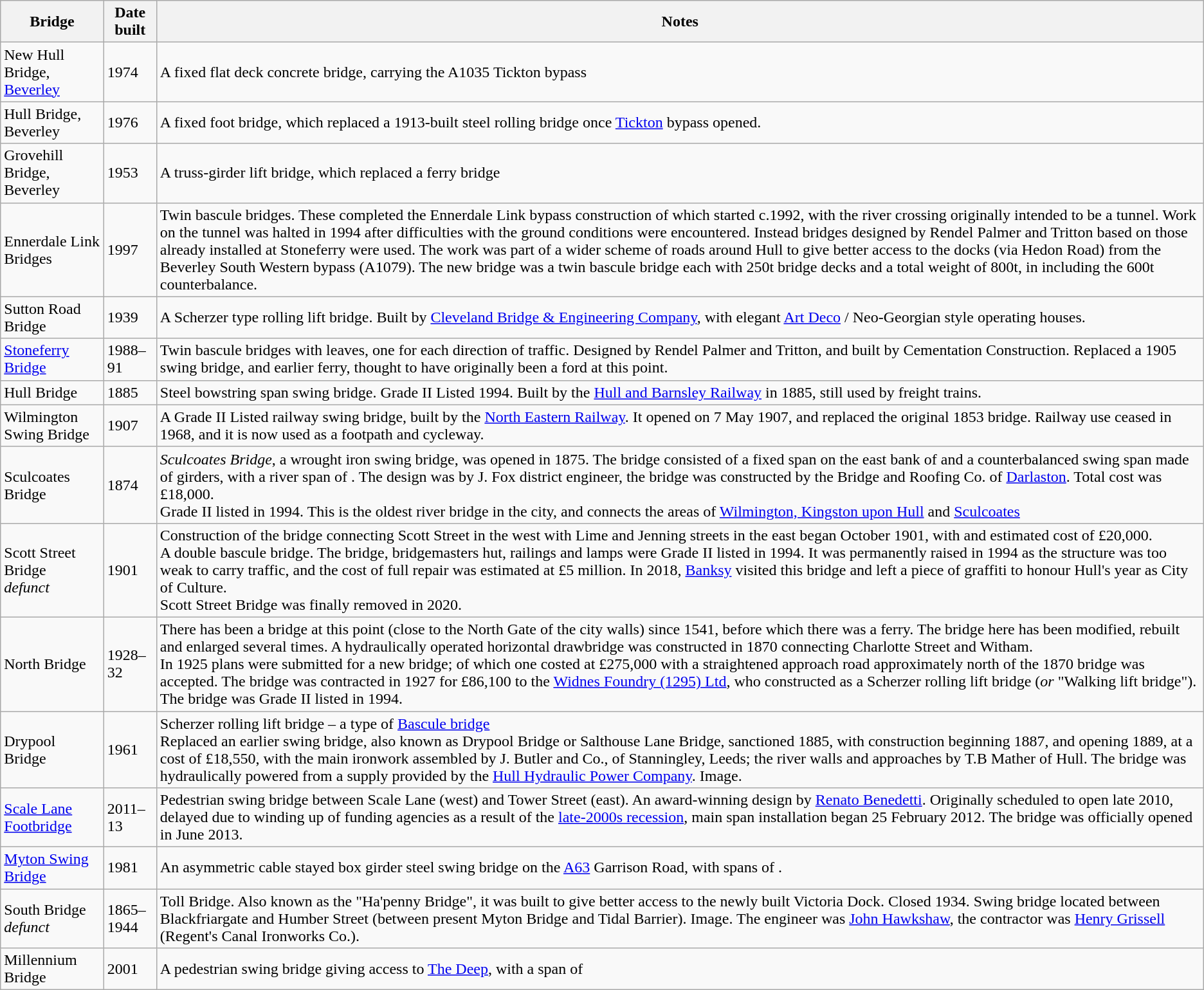<table class="wikitable">
<tr>
<th>Bridge</th>
<th>Date built</th>
<th class="unsortable">Notes</th>
</tr>
<tr>
<td>New Hull Bridge, <a href='#'>Beverley</a></td>
<td>1974</td>
<td>A fixed flat deck concrete bridge, carrying the A1035 Tickton bypass</td>
</tr>
<tr>
<td>Hull Bridge, Beverley</td>
<td>1976</td>
<td>A fixed foot bridge, which replaced a 1913-built steel rolling bridge once <a href='#'>Tickton</a> bypass opened.</td>
</tr>
<tr>
<td>Grovehill Bridge, Beverley</td>
<td>1953</td>
<td>A truss-girder lift bridge, which replaced a ferry bridge</td>
</tr>
<tr>
<td>Ennerdale Link Bridges</td>
<td>1997</td>
<td>Twin bascule bridges. These completed the Ennerdale Link bypass construction of which started c.1992, with the river crossing originally intended to be a tunnel. Work on the tunnel was halted in 1994 after difficulties with the ground conditions were encountered. Instead bridges designed by Rendel Palmer and Tritton based on those already installed at Stoneferry were used. The work was part of a wider scheme of roads around Hull to give better access to the docks (via Hedon Road) from the Beverley South Western bypass (A1079). The new bridge was a twin bascule bridge each with 250t bridge decks and a total weight of 800t, in including the 600t counterbalance.</td>
</tr>
<tr>
<td>Sutton Road Bridge</td>
<td>1939</td>
<td>A Scherzer type rolling lift bridge. Built by <a href='#'>Cleveland Bridge & Engineering Company</a>, with elegant <a href='#'>Art Deco</a> / Neo-Georgian style operating houses.</td>
</tr>
<tr>
<td><a href='#'>Stoneferry Bridge</a></td>
<td>1988–91</td>
<td>Twin bascule bridges with  leaves, one for each direction of traffic. Designed by Rendel Palmer and Tritton, and built by Cementation Construction. Replaced a 1905 swing bridge, and earlier ferry, thought to have originally been a ford at this point.</td>
</tr>
<tr>
<td>Hull Bridge</td>
<td>1885</td>
<td>Steel bowstring span swing bridge. Grade II Listed 1994. Built by the <a href='#'>Hull and Barnsley Railway</a> in 1885, still used by freight trains.</td>
</tr>
<tr>
<td>Wilmington Swing Bridge</td>
<td>1907</td>
<td>A Grade II Listed railway swing bridge, built by the <a href='#'>North Eastern Railway</a>. It opened on 7 May 1907, and replaced the original 1853 bridge. Railway use ceased in 1968, and it is now used as a footpath and cycleway.</td>
</tr>
<tr>
<td>Sculcoates Bridge</td>
<td>1874</td>
<td><em>Sculcoates Bridge</em>, a wrought iron swing bridge, was opened in 1875. The bridge consisted of a fixed span on the east bank of  and a counterbalanced swing span made of  girders, with a river span of . The design was by J. Fox district engineer, the bridge was constructed by the Bridge and Roofing Co. of <a href='#'>Darlaston</a>. Total cost was £18,000.<br>Grade II listed in 1994. This is the oldest river bridge in the city, and connects the areas of <a href='#'>Wilmington, Kingston upon Hull</a> and <a href='#'>Sculcoates</a></td>
</tr>
<tr>
<td>Scott Street Bridge<br><em>defunct</em></td>
<td>1901</td>
<td>Construction of the bridge connecting Scott Street in the west with Lime and Jenning streets in the east began October 1901, with and estimated cost of £20,000.<br>A double bascule bridge. The bridge, bridgemasters hut, railings and lamps were Grade II listed in 1994. It was permanently raised in 1994 as the structure was too weak to carry traffic, and the cost of full repair was estimated at £5 million. In 2018, <a href='#'>Banksy</a> visited this bridge and left a piece of graffiti to honour Hull's year as City of Culture.<br>Scott Street Bridge was finally removed in 2020.</td>
</tr>
<tr>
<td>North Bridge</td>
<td>1928–32</td>
<td>There has been a bridge at this point (close to the North Gate of the city walls) since 1541, before which there was a ferry. The bridge here has been modified, rebuilt and enlarged several times. A hydraulically operated horizontal drawbridge was constructed in 1870 connecting Charlotte Street and Witham.<br>In 1925 plans were submitted for a new bridge; of which one costed at £275,000 with a straightened approach road approximately  north of the 1870 bridge was accepted. The bridge was contracted in 1927 for £86,100 to the <a href='#'>Widnes Foundry (1295) Ltd</a>, who constructed as a  Scherzer rolling lift bridge (<em>or</em> "Walking lift bridge"). The bridge was Grade II listed in 1994.</td>
</tr>
<tr>
<td>Drypool Bridge</td>
<td>1961</td>
<td>Scherzer rolling lift bridge – a type of <a href='#'>Bascule bridge</a><br>Replaced an earlier swing bridge, also known as Drypool Bridge or Salthouse Lane Bridge, sanctioned 1885, with construction beginning 1887, and opening 1889, at a cost of £18,550, with the main ironwork assembled by J. Butler and Co., of Stanningley, Leeds; the river walls and approaches by T.B Mather of Hull. The bridge was hydraulically powered from a supply provided by the <a href='#'>Hull Hydraulic Power Company</a>. Image.</td>
</tr>
<tr>
<td><a href='#'>Scale Lane Footbridge</a></td>
<td>2011–13</td>
<td>Pedestrian swing bridge between Scale Lane (west) and Tower Street (east). An award-winning design by <a href='#'>Renato Benedetti</a>. Originally scheduled to open late 2010, delayed due to winding up of funding agencies as a result of the <a href='#'>late-2000s recession</a>, main span installation began 25 February 2012. The bridge was officially opened in June 2013.</td>
</tr>
<tr>
<td><a href='#'>Myton Swing Bridge</a></td>
<td>1981</td>
<td>An asymmetric cable stayed box girder steel swing bridge on the <a href='#'>A63</a> Garrison Road, with spans of .</td>
</tr>
<tr>
<td>South Bridge<br><em>defunct</em></td>
<td>1865–1944</td>
<td>Toll Bridge. Also known as the "Ha'penny Bridge", it was built to give better access to the newly built Victoria Dock. Closed 1934. Swing bridge located between Blackfriargate and Humber Street (between present Myton Bridge and Tidal Barrier). Image. The engineer was <a href='#'>John Hawkshaw</a>, the contractor was <a href='#'>Henry Grissell</a> (Regent's Canal Ironworks Co.).</td>
</tr>
<tr>
<td>Millennium Bridge</td>
<td>2001</td>
<td>A pedestrian swing bridge giving access to <a href='#'>The Deep</a>, with a span of </td>
</tr>
</table>
